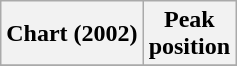<table class="wikitable plainrowheaders" style="text-align:center">
<tr>
<th scope="col">Chart (2002)</th>
<th scope="col">Peak<br>position</th>
</tr>
<tr>
</tr>
</table>
